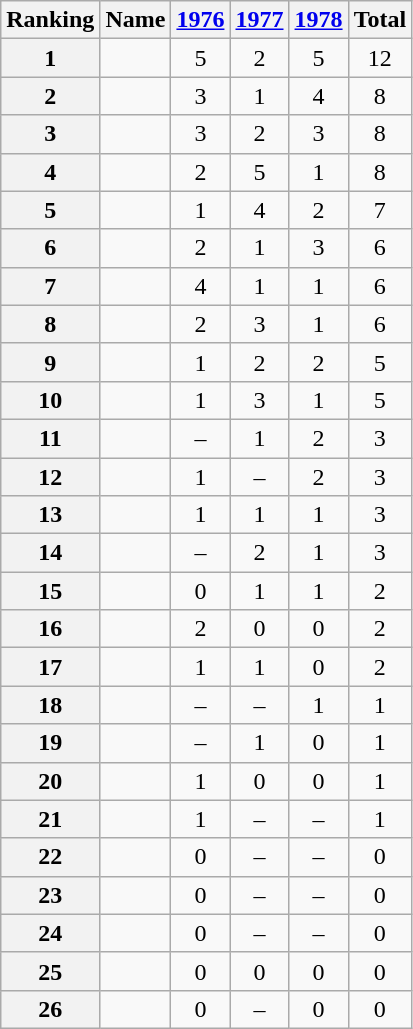<table class="wikitable sortable" style="text-align:center">
<tr>
<th scope=col>Ranking</th>
<th scope=col>Name</th>
<th scope=col><a href='#'>1976</a></th>
<th scope=col><a href='#'>1977</a></th>
<th scope=col><a href='#'>1978</a></th>
<th scope=col>Total</th>
</tr>
<tr>
<th scope=row>1</th>
<td data-sort-value="Reardon, Ray"  align=left></td>
<td>5</td>
<td>2</td>
<td>5</td>
<td>12</td>
</tr>
<tr>
<th scope=row>2</th>
<td data-sort-value="Mans, Perrie"  align=left></td>
<td>3</td>
<td>1</td>
<td>4</td>
<td>8</td>
</tr>
<tr>
<th scope=row>3</th>
<td data-sort-value="Charlton, Eddie"  align=left></td>
<td>3</td>
<td>2</td>
<td>3</td>
<td>8</td>
</tr>
<tr>
<th scope=row>4</th>
<td data-sort-value="Spencer, John"  align=left></td>
<td>2</td>
<td>5</td>
<td>1</td>
<td>8</td>
</tr>
<tr>
<th scope=row>5</th>
<td data-sort-value="Thorburn, Cliff"  align=left></td>
<td>1</td>
<td>4</td>
<td>2</td>
<td>7</td>
</tr>
<tr>
<th scope=row>6</th>
<td data-sort-value="Davis, Fred"  align=left></td>
<td>2</td>
<td>1</td>
<td>3</td>
<td>6</td>
</tr>
<tr>
<th scope=row>7</th>
<td data-sort-value="Higgins, Alex"  align=left></td>
<td>4</td>
<td>1</td>
<td>1</td>
<td>6</td>
</tr>
<tr>
<th scope=row>8</th>
<td data-sort-value="Taylor, Dennis"  align=left></td>
<td>2</td>
<td>3</td>
<td>1</td>
<td>6</td>
</tr>
<tr>
<th scope=row>9</th>
<td data-sort-value="Miles, Graham"  align=left></td>
<td>1</td>
<td>2</td>
<td>2</td>
<td>5</td>
</tr>
<tr>
<th scope=row>10</th>
<td data-sort-value="Pulman, John"  align=left></td>
<td>1</td>
<td>3</td>
<td>1</td>
<td>5</td>
</tr>
<tr>
<th scope=row>11</th>
<td data-sort-value="Fagan, Patsy"  align=left></td>
<td>–</td>
<td>1</td>
<td>2</td>
<td>3</td>
</tr>
<tr>
<th scope=row>12</th>
<td data-sort-value="Werbeniuk, Bill"  align=left></td>
<td>1</td>
<td>–</td>
<td>2</td>
<td>3</td>
</tr>
<tr>
<th scope=row>13</th>
<td data-sort-value="Taylor, David"  align=left></td>
<td>1</td>
<td>1</td>
<td>1</td>
<td>3</td>
</tr>
<tr>
<th scope=row>14</th>
<td data-sort-value="Mountjoy, Doug"  align=left></td>
<td>–</td>
<td>2</td>
<td>1</td>
<td>3</td>
</tr>
<tr>
<th scope=row>15</th>
<td data-sort-value="Thorne, Willie"  align=left></td>
<td>0</td>
<td>1</td>
<td>1</td>
<td>2</td>
</tr>
<tr>
<th scope=row>16</th>
<td data-sort-value="Meadowcroft, Jim"  align=left></td>
<td>2</td>
<td>0</td>
<td>0</td>
<td>2</td>
</tr>
<tr>
<th scope=row>17</th>
<td data-sort-value="Williams, Rex"  align=left></td>
<td>1</td>
<td>1</td>
<td>0</td>
<td>2</td>
</tr>
<tr>
<th scope=row>18</th>
<td data-sort-value="Houlihan, Pat"  align=left></td>
<td>–</td>
<td>–</td>
<td>1</td>
<td>1</td>
</tr>
<tr>
<th scope=row>19</th>
<td data-sort-value="Virgo, John"  align=left></td>
<td>–</td>
<td>1</td>
<td>0</td>
<td>1</td>
</tr>
<tr>
<th scope=row>20</th>
<td data-sort-value="Dunning, John"  align=left></td>
<td>1</td>
<td>0</td>
<td>0</td>
<td>1</td>
</tr>
<tr>
<th scope=row>21</th>
<td data-sort-value="Owen, Gary"  align=left></td>
<td>1</td>
<td>–</td>
<td>–</td>
<td>1</td>
</tr>
<tr>
<th scope=row>22</th>
<td data-sort-value="Simpson, Warren"  align=left></td>
<td>0</td>
<td>–</td>
<td>–</td>
<td>0</td>
</tr>
<tr>
<th scope=row>23</th>
<td data-sort-value="Anderson, Ian"  align=left></td>
<td>0</td>
<td>–</td>
<td>–</td>
<td>0</td>
</tr>
<tr>
<th scope=row>24</th>
<td data-sort-value="Owen, Marcus"  align=left></td>
<td>0</td>
<td>–</td>
<td>–</td>
<td>0</td>
</tr>
<tr>
<th scope=row>25</th>
<td data-sort-value="Bennett, Bernard"  align=left></td>
<td>0</td>
<td>0</td>
<td>0</td>
<td>0</td>
</tr>
<tr>
<th scope=row>26</th>
<td data-sort-value="Morgan, Paddy"  align=left></td>
<td>0</td>
<td>–</td>
<td>0</td>
<td>0</td>
</tr>
</table>
